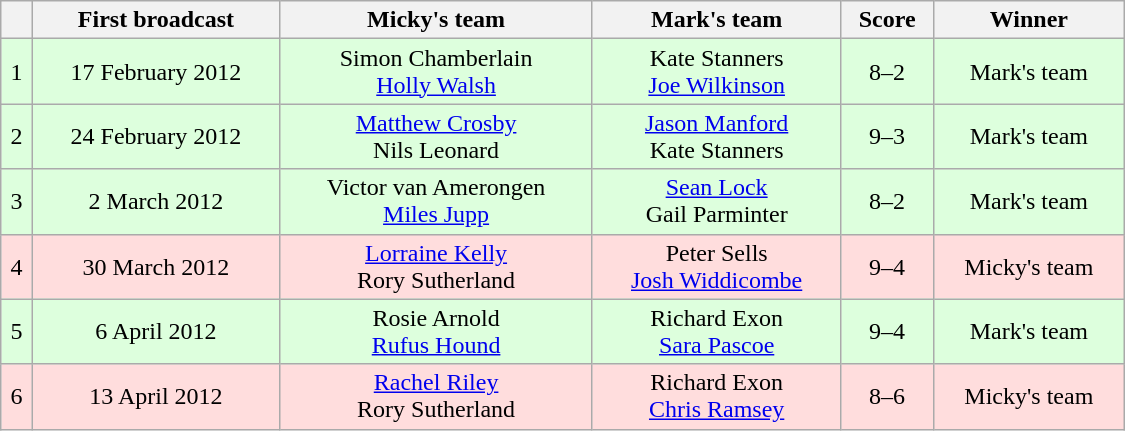<table class="wikitable" style="text-align:center; width:750px">
<tr>
<th></th>
<th>First broadcast</th>
<th>Micky's team</th>
<th>Mark's team</th>
<th>Score</th>
<th>Winner</th>
</tr>
<tr bgcolor=ddffdd>
<td>1</td>
<td>17 February 2012</td>
<td>Simon Chamberlain<br><a href='#'>Holly Walsh</a></td>
<td>Kate Stanners<br><a href='#'>Joe Wilkinson</a></td>
<td>8–2</td>
<td>Mark's team</td>
</tr>
<tr bgcolor=ddffdd>
<td>2</td>
<td>24 February 2012</td>
<td><a href='#'>Matthew Crosby</a><br>Nils Leonard</td>
<td><a href='#'>Jason Manford</a><br>Kate Stanners</td>
<td>9–3</td>
<td>Mark's team</td>
</tr>
<tr bgcolor=ddffdd>
<td>3</td>
<td>2 March 2012</td>
<td>Victor van Amerongen<br><a href='#'>Miles Jupp</a></td>
<td><a href='#'>Sean Lock</a><br>Gail Parminter</td>
<td>8–2</td>
<td>Mark's team</td>
</tr>
<tr bgcolor=ffdddd>
<td>4</td>
<td>30 March 2012</td>
<td><a href='#'>Lorraine Kelly</a><br>Rory Sutherland</td>
<td>Peter Sells<br><a href='#'>Josh Widdicombe</a></td>
<td>9–4</td>
<td>Micky's team</td>
</tr>
<tr bgcolor=ddffdd>
<td>5</td>
<td>6 April 2012</td>
<td>Rosie Arnold<br><a href='#'>Rufus Hound</a></td>
<td>Richard Exon<br><a href='#'>Sara Pascoe</a></td>
<td>9–4</td>
<td>Mark's team</td>
</tr>
<tr bgcolor=ffdddd>
<td>6</td>
<td>13 April 2012</td>
<td><a href='#'>Rachel Riley</a><br>Rory Sutherland</td>
<td>Richard Exon<br><a href='#'>Chris Ramsey</a></td>
<td>8–6</td>
<td>Micky's team</td>
</tr>
</table>
